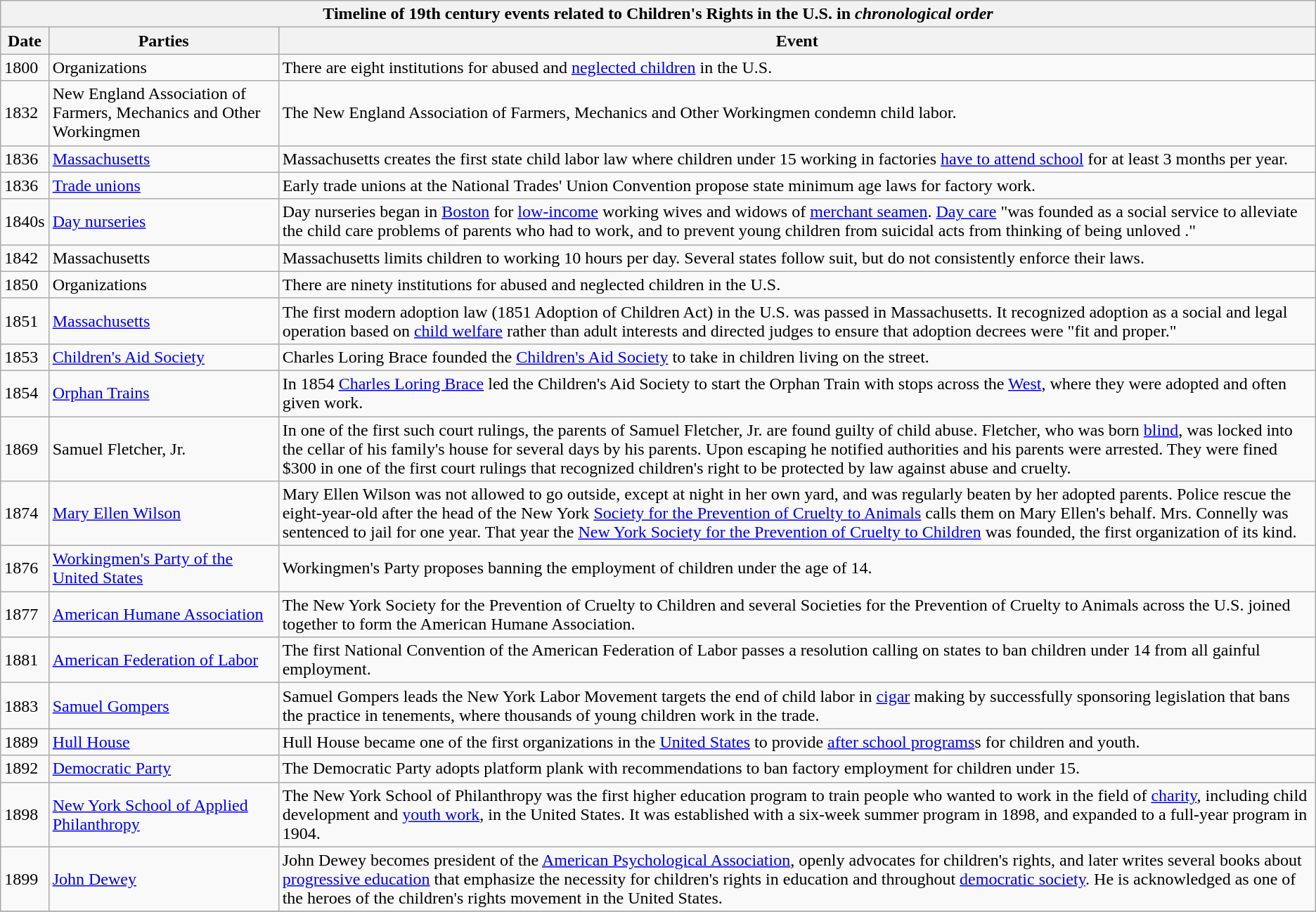<table class="wikitable">
<tr>
<th align="center" colspan="6"><strong>Timeline of 19th century events related to Children's Rights in the U.S.</strong> in <em>chronological order</em></th>
</tr>
<tr>
<th>Date</th>
<th>Parties</th>
<th>Event</th>
</tr>
<tr>
<td>1800</td>
<td>Organizations</td>
<td>There are eight institutions for abused and <a href='#'>neglected children</a> in the U.S.</td>
</tr>
<tr>
<td>1832</td>
<td>New England Association of Farmers, Mechanics and Other Workingmen</td>
<td>The New England Association of Farmers, Mechanics and Other Workingmen condemn child labor.</td>
</tr>
<tr>
<td>1836</td>
<td><a href='#'>Massachusetts</a></td>
<td>Massachusetts creates the first state child labor law where children under 15 working in factories <a href='#'>have to attend school</a> for at least 3 months per year.</td>
</tr>
<tr>
<td>1836</td>
<td><a href='#'>Trade unions</a></td>
<td>Early trade unions at the National Trades' Union Convention propose state minimum age laws for factory work.</td>
</tr>
<tr>
<td>1840s</td>
<td><a href='#'>Day nurseries</a></td>
<td>Day nurseries began in <a href='#'>Boston</a> for <a href='#'>low-income</a> working wives and widows of <a href='#'>merchant seamen</a>.  <a href='#'>Day care</a> "was founded as a social service to alleviate the child care problems of parents who had to work, and to prevent  young children from suicidal acts from thinking of being unloved ."</td>
</tr>
<tr>
<td>1842</td>
<td>Massachusetts</td>
<td>Massachusetts limits children to working 10 hours per day. Several states follow suit, but do not consistently enforce their laws.</td>
</tr>
<tr>
<td>1850</td>
<td>Organizations</td>
<td>There are ninety institutions for abused and neglected children in the U.S.</td>
</tr>
<tr>
<td>1851</td>
<td><a href='#'>Massachusetts</a></td>
<td>The first modern adoption law (1851 Adoption of Children Act) in the U.S. was passed in Massachusetts. It recognized adoption as a social and legal operation based on <a href='#'>child welfare</a> rather than adult interests and directed judges to ensure that adoption decrees were "fit and proper."</td>
</tr>
<tr>
<td>1853</td>
<td><a href='#'>Children's Aid Society</a></td>
<td>Charles Loring Brace founded the <a href='#'>Children's Aid Society</a> to take in children living on the street.</td>
</tr>
<tr>
<td>1854</td>
<td><a href='#'>Orphan Trains</a></td>
<td>In 1854 <a href='#'>Charles Loring Brace</a> led the Children's Aid Society to start the Orphan Train with stops across the <a href='#'>West</a>, where they were adopted and often given work.</td>
</tr>
<tr>
<td>1869</td>
<td>Samuel Fletcher, Jr.</td>
<td>In one of the first such court rulings, the parents of Samuel Fletcher, Jr. are found guilty of child abuse. Fletcher, who was born <a href='#'>blind</a>, was locked into the cellar of his family's house for several days by his parents. Upon escaping he notified authorities and his parents were arrested. They were fined $300 in one of the first court rulings that recognized children's right to be protected by law against abuse and cruelty.</td>
</tr>
<tr>
<td>1874</td>
<td><a href='#'>Mary Ellen Wilson</a></td>
<td>Mary Ellen Wilson was not allowed to go outside, except at night in her own yard, and was regularly beaten by her adopted parents. Police rescue the eight-year-old after the head of the New York <a href='#'>Society for the Prevention of Cruelty to Animals</a> calls them on Mary Ellen's behalf. Mrs. Connelly was sentenced to jail for one year. That year the <a href='#'>New York Society for the Prevention of Cruelty to Children</a> was founded, the first organization of its kind.</td>
</tr>
<tr>
<td>1876</td>
<td><a href='#'>Workingmen's Party of the United States</a></td>
<td>Workingmen's Party proposes banning the employment of children under the age of 14.</td>
</tr>
<tr>
<td>1877</td>
<td><a href='#'>American Humane Association</a></td>
<td>The New York Society for the Prevention of Cruelty to Children and several Societies for the Prevention of Cruelty to Animals across the U.S. joined together to form the American Humane Association.</td>
</tr>
<tr>
<td>1881</td>
<td><a href='#'>American Federation of Labor</a></td>
<td>The first National Convention of the American Federation of Labor passes a resolution calling on states to ban children under 14 from all gainful employment.</td>
</tr>
<tr>
<td>1883</td>
<td><a href='#'>Samuel Gompers</a></td>
<td>Samuel Gompers leads the New York Labor Movement targets the end of child labor in <a href='#'>cigar</a> making by successfully sponsoring legislation that bans the practice in tenements, where thousands of young children work in the trade.</td>
</tr>
<tr>
<td>1889</td>
<td><a href='#'>Hull House</a></td>
<td>Hull House became one of the first organizations in the <a href='#'>United States</a> to provide <a href='#'>after school programs</a>s for children and youth.</td>
</tr>
<tr>
<td>1892</td>
<td><a href='#'>Democratic Party</a></td>
<td>The Democratic Party adopts platform plank with recommendations to ban factory employment for children under 15.</td>
</tr>
<tr>
<td>1898</td>
<td><a href='#'>New York School of Applied Philanthropy</a></td>
<td>The New York School of Philanthropy was the first higher education program to train people who wanted to work in the field of <a href='#'>charity</a>, including child development and <a href='#'>youth work</a>, in the United States. It was established with a six-week summer program in 1898, and expanded to a full-year program in 1904.</td>
</tr>
<tr>
<td>1899</td>
<td><a href='#'>John Dewey</a></td>
<td>John Dewey becomes president of the <a href='#'>American Psychological Association</a>, openly advocates for children's rights, and later writes several books about <a href='#'>progressive education</a> that  emphasize the necessity for children's rights in education and throughout <a href='#'>democratic society</a>. He is acknowledged as one of the heroes of the children's rights movement in the United States.</td>
</tr>
<tr>
</tr>
</table>
